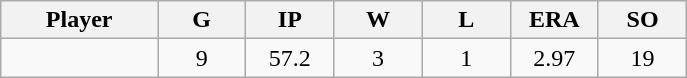<table class="wikitable sortable">
<tr>
<th bgcolor="#DDDDFF" width="16%">Player</th>
<th bgcolor="#DDDDFF" width="9%">G</th>
<th bgcolor="#DDDDFF" width="9%">IP</th>
<th bgcolor="#DDDDFF" width="9%">W</th>
<th bgcolor="#DDDDFF" width="9%">L</th>
<th bgcolor="#DDDDFF" width="9%">ERA</th>
<th bgcolor="#DDDDFF" width="9%">SO</th>
</tr>
<tr align="center">
<td></td>
<td>9</td>
<td>57.2</td>
<td>3</td>
<td>1</td>
<td>2.97</td>
<td>19</td>
</tr>
</table>
